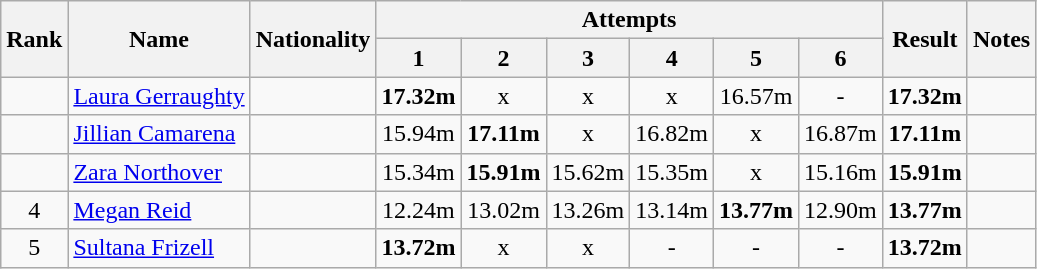<table class="wikitable sortable" style="text-align:center">
<tr>
<th rowspan=2>Rank</th>
<th rowspan=2>Name</th>
<th rowspan=2>Nationality</th>
<th colspan=6>Attempts</th>
<th rowspan=2>Result</th>
<th rowspan=2>Notes</th>
</tr>
<tr>
<th>1</th>
<th>2</th>
<th>3</th>
<th>4</th>
<th>5</th>
<th>6</th>
</tr>
<tr>
<td align=center></td>
<td align=left><a href='#'>Laura Gerraughty</a></td>
<td align=left></td>
<td><strong>17.32m</strong></td>
<td>x</td>
<td>x</td>
<td>x</td>
<td>16.57m</td>
<td>-</td>
<td><strong>17.32m</strong></td>
<td></td>
</tr>
<tr>
<td align=center></td>
<td align=left><a href='#'>Jillian Camarena</a></td>
<td align=left></td>
<td>15.94m</td>
<td><strong>17.11m</strong></td>
<td>x</td>
<td>16.82m</td>
<td>x</td>
<td>16.87m</td>
<td><strong>17.11m</strong></td>
<td></td>
</tr>
<tr>
<td align=center></td>
<td align=left><a href='#'>Zara Northover</a></td>
<td align=left></td>
<td>15.34m</td>
<td><strong>15.91m</strong></td>
<td>15.62m</td>
<td>15.35m</td>
<td>x</td>
<td>15.16m</td>
<td><strong>15.91m</strong></td>
<td></td>
</tr>
<tr>
<td align=center>4</td>
<td align=left><a href='#'>Megan Reid</a></td>
<td align=left></td>
<td>12.24m</td>
<td>13.02m</td>
<td>13.26m</td>
<td>13.14m</td>
<td><strong>13.77m</strong></td>
<td>12.90m</td>
<td><strong>13.77m</strong></td>
<td></td>
</tr>
<tr>
<td align=center>5</td>
<td align=left><a href='#'>Sultana Frizell</a></td>
<td align=left></td>
<td><strong>13.72m</strong></td>
<td>x</td>
<td>x</td>
<td>-</td>
<td>-</td>
<td>-</td>
<td><strong>13.72m</strong></td>
<td></td>
</tr>
</table>
